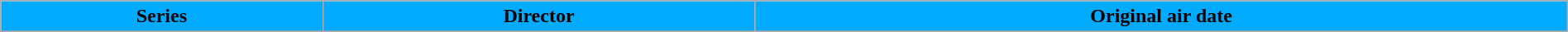<table class="wikitable plainrowheaders" style="width:100%;">
<tr>
<th scope="col" style="white-space:nowrap; background:#00ABFF; color:#000000;">Series</th>
<th scope="col" style="white-space:nowrap; background:#00ABFF; color:#000000;">Director</th>
<th scope="col" style="white-space:nowrap; background:#00ABFF; color:#000000;">Original air date</th>
</tr>
<tr>
</tr>
</table>
